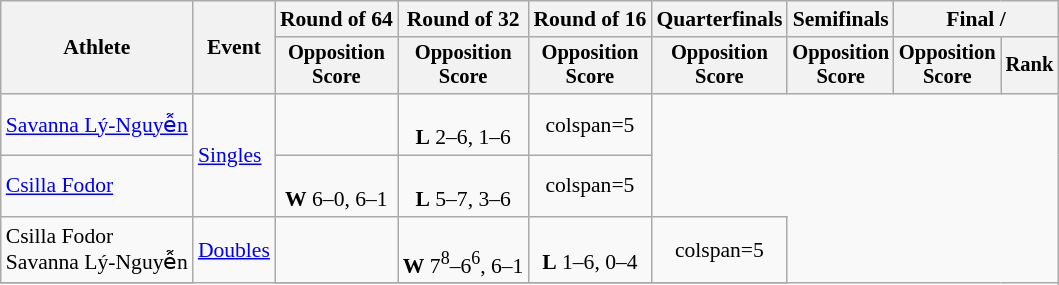<table class=wikitable style="font-size:90%">
<tr>
<th rowspan="2">Athlete</th>
<th rowspan="2">Event</th>
<th>Round of 64</th>
<th>Round of 32</th>
<th>Round of 16</th>
<th>Quarterfinals</th>
<th>Semifinals</th>
<th colspan=2>Final / </th>
</tr>
<tr style="font-size:95%">
<th>Opposition<br>Score</th>
<th>Opposition<br>Score</th>
<th>Opposition<br>Score</th>
<th>Opposition<br>Score</th>
<th>Opposition<br>Score</th>
<th>Opposition<br>Score</th>
<th>Rank</th>
</tr>
<tr align=center>
<td align=left><a href='#'>Savanna Lý-Nguyễn</a></td>
<td align=left rowspan=2><a href='#'>Singles</a></td>
<td></td>
<td> <br><strong>L</strong> 2–6, 1–6</td>
<td>colspan=5 </td>
</tr>
<tr align=center>
<td align=left><a href='#'>Csilla Fodor</a></td>
<td> <br><strong>W</strong> 6–0, 6–1</td>
<td> <br><strong>L</strong> 5–7, 3–6</td>
<td>colspan=5 </td>
</tr>
<tr align=center>
<td align=left>Csilla Fodor<br> Savanna Lý-Nguyễn</td>
<td align=left rowspan=2><a href='#'>Doubles</a></td>
<td></td>
<td> <br><strong>W</strong> 7<sup>8</sup>–6<sup>6</sup>, 6–1</td>
<td> <br><strong>L</strong> 1–6, 0–4</td>
<td>colspan=5 </td>
</tr>
<tr align=center>
</tr>
</table>
